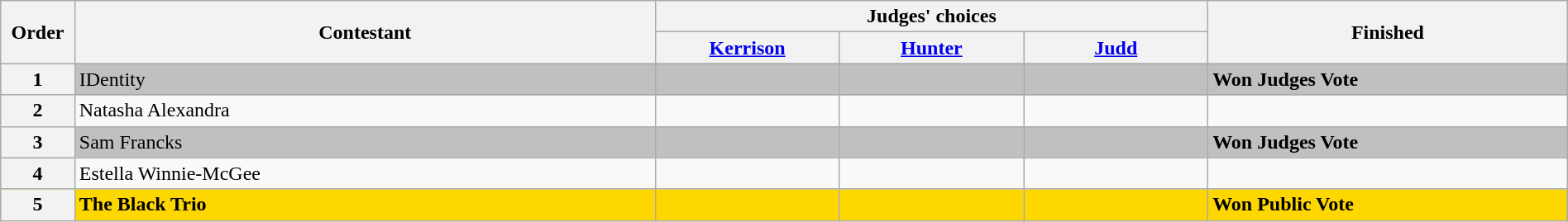<table class="wikitable" width="100%">
<tr>
<th rowspan=2 width="1%">Order</th>
<th rowspan=2 width="21%">Contestant</th>
<th colspan=3 width="20%">Judges' choices</th>
<th rowspan=2 width="13%">Finished</th>
</tr>
<tr>
<th width="70"><a href='#'>Kerrison</a></th>
<th width="70"><a href='#'>Hunter</a></th>
<th width="70"><a href='#'>Judd</a></th>
</tr>
<tr style="background:silver;">
<th>1</th>
<td>IDentity</td>
<td></td>
<td style="text-align: center;"></td>
<td style="text-align: center;"></td>
<td><strong>Won Judges Vote</strong></td>
</tr>
<tr>
<th>2</th>
<td>Natasha Alexandra</td>
<td></td>
<td></td>
<td></td>
<td></td>
</tr>
<tr style="background:silver;">
<th>3</th>
<td>Sam Francks</td>
<td style="text-align: center;"></td>
<td style="text-align: center;"></td>
<td></td>
<td><strong>Won Judges Vote</strong></td>
</tr>
<tr>
<th>4</th>
<td>Estella Winnie-McGee</td>
<td></td>
<td></td>
<td></td>
<td></td>
</tr>
<tr style="background:gold;">
<th>5</th>
<td><strong>The Black Trio</strong></td>
<td></td>
<td></td>
<td></td>
<td><strong>Won Public Vote</strong></td>
</tr>
</table>
